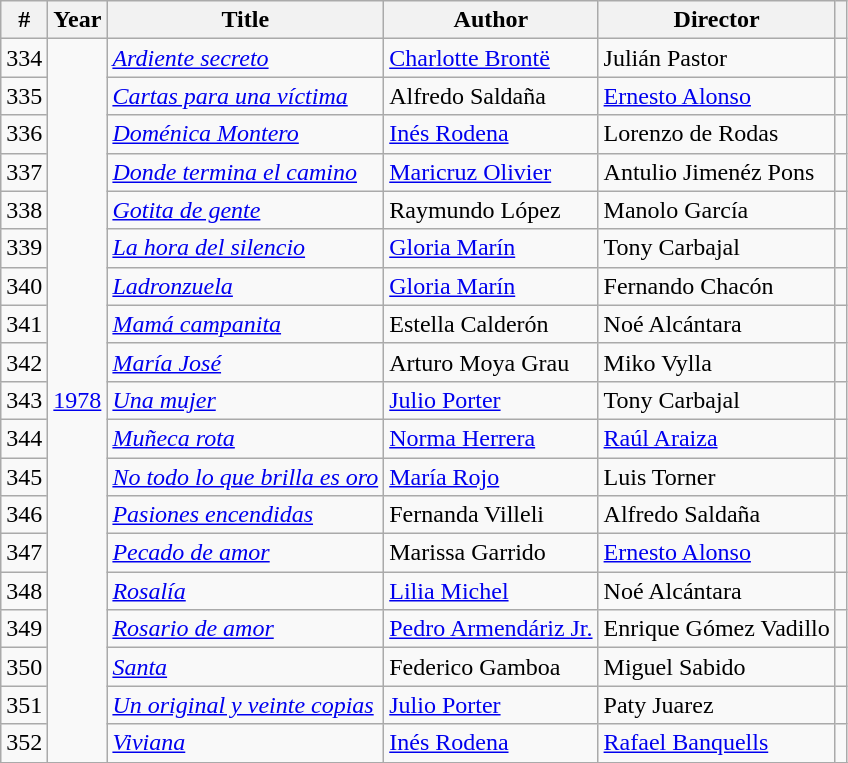<table class="wikitable sortable">
<tr>
<th>#</th>
<th>Year</th>
<th>Title</th>
<th>Author</th>
<th>Director</th>
<th></th>
</tr>
<tr>
<td>334</td>
<td rowspan="19"><a href='#'>1978</a></td>
<td><em><a href='#'>Ardiente secreto</a></em></td>
<td><a href='#'>Charlotte Brontë</a></td>
<td>Julián Pastor</td>
<td></td>
</tr>
<tr>
<td>335</td>
<td><em><a href='#'>Cartas para una víctima</a></em></td>
<td>Alfredo Saldaña</td>
<td><a href='#'>Ernesto Alonso</a></td>
<td></td>
</tr>
<tr>
<td>336</td>
<td><em><a href='#'>Doménica Montero</a></em></td>
<td><a href='#'>Inés Rodena</a></td>
<td>Lorenzo de Rodas</td>
<td></td>
</tr>
<tr>
<td>337</td>
<td><em><a href='#'>Donde termina el camino</a></em></td>
<td><a href='#'>Maricruz Olivier</a></td>
<td>Antulio Jimenéz Pons</td>
<td></td>
</tr>
<tr>
<td>338</td>
<td><em><a href='#'>Gotita de gente</a></em></td>
<td>Raymundo López</td>
<td>Manolo García</td>
<td></td>
</tr>
<tr>
<td>339</td>
<td><em><a href='#'>La hora del silencio</a></em></td>
<td><a href='#'>Gloria Marín</a></td>
<td>Tony Carbajal</td>
<td></td>
</tr>
<tr>
<td>340</td>
<td><em><a href='#'>Ladronzuela</a></em></td>
<td><a href='#'>Gloria Marín</a></td>
<td>Fernando Chacón</td>
<td></td>
</tr>
<tr>
<td>341</td>
<td><em><a href='#'>Mamá campanita</a></em></td>
<td>Estella Calderón</td>
<td>Noé Alcántara</td>
<td></td>
</tr>
<tr>
<td>342</td>
<td><em><a href='#'>María José</a></em></td>
<td>Arturo Moya Grau</td>
<td>Miko Vylla</td>
<td></td>
</tr>
<tr>
<td>343</td>
<td><em><a href='#'>Una mujer</a></em></td>
<td><a href='#'>Julio Porter</a></td>
<td>Tony Carbajal</td>
<td></td>
</tr>
<tr>
<td>344</td>
<td><em><a href='#'>Muñeca rota</a></em></td>
<td><a href='#'>Norma Herrera</a></td>
<td><a href='#'>Raúl Araiza</a></td>
<td></td>
</tr>
<tr>
<td>345</td>
<td><em><a href='#'>No todo lo que brilla es oro</a></em></td>
<td><a href='#'>María Rojo</a></td>
<td>Luis Torner</td>
<td></td>
</tr>
<tr>
<td>346</td>
<td><em><a href='#'>Pasiones encendidas</a></em></td>
<td>Fernanda Villeli</td>
<td>Alfredo Saldaña</td>
<td></td>
</tr>
<tr>
<td>347</td>
<td><em><a href='#'>Pecado de amor</a></em></td>
<td>Marissa Garrido</td>
<td><a href='#'>Ernesto Alonso</a></td>
<td></td>
</tr>
<tr>
<td>348</td>
<td><em><a href='#'>Rosalía</a></em></td>
<td><a href='#'>Lilia Michel</a></td>
<td>Noé Alcántara</td>
<td></td>
</tr>
<tr>
<td>349</td>
<td><em><a href='#'>Rosario de amor</a></em></td>
<td><a href='#'>Pedro Armendáriz Jr.</a></td>
<td>Enrique Gómez Vadillo</td>
<td></td>
</tr>
<tr>
<td>350</td>
<td><em><a href='#'>Santa</a></em></td>
<td>Federico Gamboa</td>
<td>Miguel Sabido</td>
<td></td>
</tr>
<tr>
<td>351</td>
<td><em><a href='#'>Un original y veinte copias</a></em></td>
<td><a href='#'>Julio Porter</a></td>
<td>Paty Juarez</td>
<td></td>
</tr>
<tr>
<td>352</td>
<td><em><a href='#'>Viviana</a></em></td>
<td><a href='#'>Inés Rodena</a></td>
<td><a href='#'>Rafael Banquells</a></td>
<td></td>
</tr>
<tr>
</tr>
</table>
